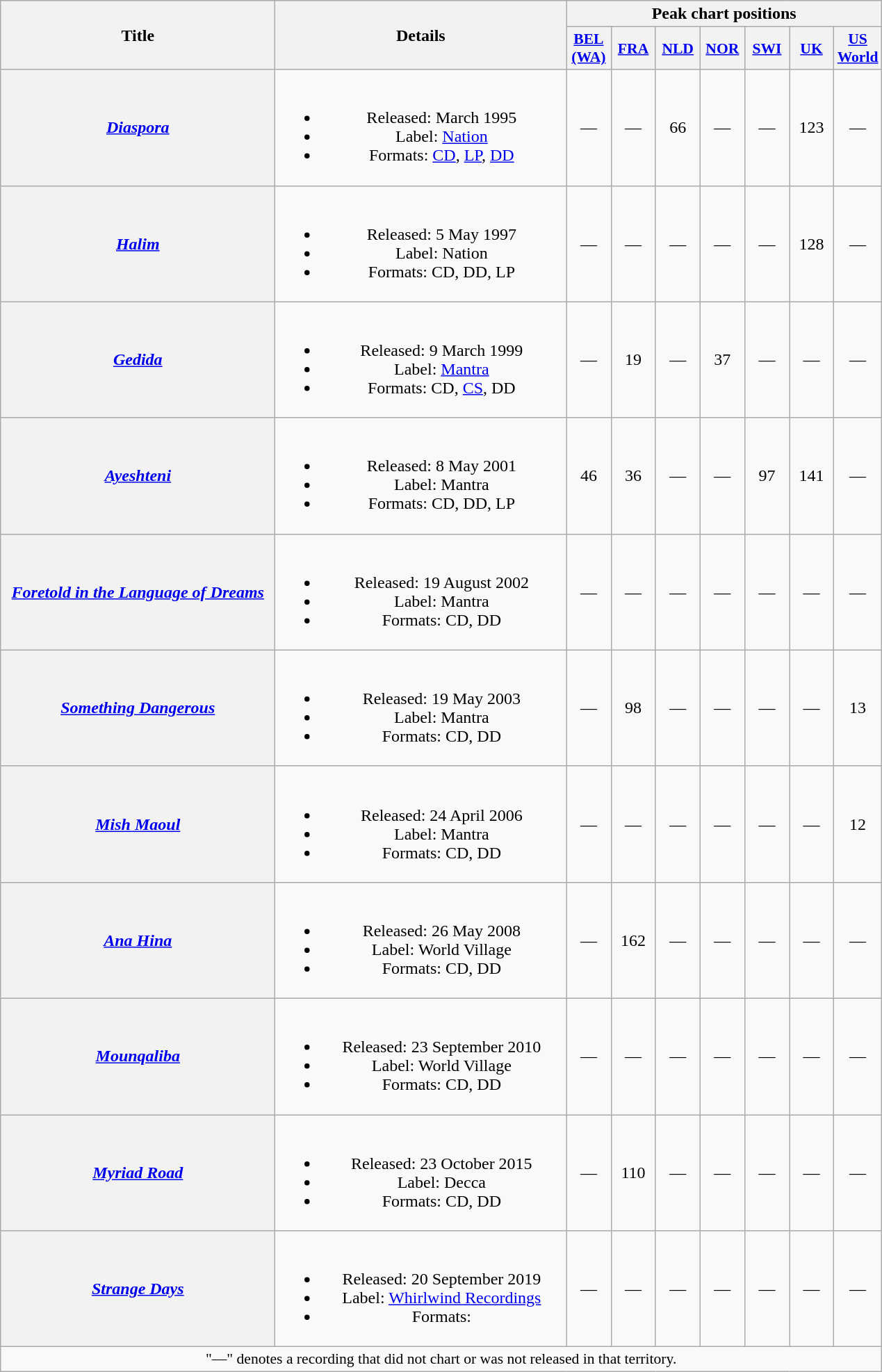<table class="wikitable plainrowheaders" style="text-align:center;">
<tr>
<th scope="col" rowspan="2" style="width:16em;">Title</th>
<th scope="col" rowspan="2" style="width:17em;">Details</th>
<th scope="col" colspan="7">Peak chart positions</th>
</tr>
<tr>
<th scope="col" style="width:2.5em;font-size:90%;"><a href='#'>BEL<br>(WA)</a><br></th>
<th scope="col" style="width:2.5em;font-size:90%;"><a href='#'>FRA</a><br></th>
<th scope="col" style="width:2.5em;font-size:90%;"><a href='#'>NLD</a><br></th>
<th scope="col" style="width:2.5em;font-size:90%;"><a href='#'>NOR</a><br></th>
<th scope="col" style="width:2.5em;font-size:90%;"><a href='#'>SWI</a><br></th>
<th scope="col" style="width:2.5em;font-size:90%;"><a href='#'>UK</a><br></th>
<th scope="col" style="width:2.5em;font-size:90%;"><a href='#'>US<br>World</a><br></th>
</tr>
<tr>
<th scope="row"><em><a href='#'>Diaspora</a></em></th>
<td><br><ul><li>Released: March 1995 </li><li>Label: <a href='#'>Nation</a> </li><li>Formats: <a href='#'>CD</a>, <a href='#'>LP</a>, <a href='#'>DD</a></li></ul></td>
<td>—</td>
<td>—</td>
<td>66</td>
<td>—</td>
<td>—</td>
<td>123</td>
<td>—</td>
</tr>
<tr>
<th scope="row"><em><a href='#'>Halim</a></em></th>
<td><br><ul><li>Released: 5 May 1997 </li><li>Label: Nation </li><li>Formats: CD, DD, LP</li></ul></td>
<td>—</td>
<td>—</td>
<td>—</td>
<td>—</td>
<td>—</td>
<td>128</td>
<td>—</td>
</tr>
<tr>
<th scope="row"><em><a href='#'>Gedida</a></em></th>
<td><br><ul><li>Released: 9 March 1999 </li><li>Label: <a href='#'>Mantra</a> </li><li>Formats: CD, <a href='#'>CS</a>, DD</li></ul></td>
<td>—</td>
<td>19</td>
<td>—</td>
<td>37</td>
<td>—</td>
<td>—</td>
<td>—</td>
</tr>
<tr>
<th scope="row"><em><a href='#'>Ayeshteni</a></em></th>
<td><br><ul><li>Released: 8 May 2001 </li><li>Label: Mantra </li><li>Formats: CD, DD, LP</li></ul></td>
<td>46</td>
<td>36</td>
<td>—</td>
<td>—</td>
<td>97</td>
<td>141</td>
<td>—</td>
</tr>
<tr>
<th scope="row"><em><a href='#'>Foretold in the Language of Dreams</a></em><br></th>
<td><br><ul><li>Released: 19 August 2002 </li><li>Label: Mantra </li><li>Formats: CD, DD</li></ul></td>
<td>—</td>
<td>—</td>
<td>—</td>
<td>—</td>
<td>—</td>
<td>—</td>
<td>—</td>
</tr>
<tr>
<th scope="row"><em><a href='#'>Something Dangerous</a></em></th>
<td><br><ul><li>Released: 19 May 2003 </li><li>Label: Mantra </li><li>Formats: CD, DD</li></ul></td>
<td>—</td>
<td>98</td>
<td>—</td>
<td>—</td>
<td>—</td>
<td>—</td>
<td>13</td>
</tr>
<tr>
<th scope="row"><em><a href='#'>Mish Maoul</a></em></th>
<td><br><ul><li>Released: 24 April 2006 </li><li>Label: Mantra </li><li>Formats: CD, DD</li></ul></td>
<td>—</td>
<td>—</td>
<td>—</td>
<td>—</td>
<td>—</td>
<td>—</td>
<td>12</td>
</tr>
<tr>
<th scope="row"><em><a href='#'>Ana Hina</a></em><br></th>
<td><br><ul><li>Released: 26 May 2008 </li><li>Label: World Village </li><li>Formats: CD, DD</li></ul></td>
<td>—</td>
<td>162</td>
<td>—</td>
<td>—</td>
<td>—</td>
<td>—</td>
<td>—</td>
</tr>
<tr>
<th scope="row"><em><a href='#'>Mounqaliba</a></em></th>
<td><br><ul><li>Released: 23 September 2010 </li><li>Label: World Village </li><li>Formats: CD, DD</li></ul></td>
<td>—</td>
<td>—</td>
<td>—</td>
<td>—</td>
<td>—</td>
<td>—</td>
<td>—</td>
</tr>
<tr>
<th scope="row"><em><a href='#'>Myriad Road</a></em></th>
<td><br><ul><li>Released: 23 October 2015 </li><li>Label: Decca</li><li>Formats: CD, DD</li></ul></td>
<td>—</td>
<td>110</td>
<td>—</td>
<td>—</td>
<td>—</td>
<td>—</td>
<td>—</td>
</tr>
<tr>
<th scope="row"><em><a href='#'>Strange Days</a></em></th>
<td><br><ul><li>Released: 20 September 2019</li><li>Label: <a href='#'>Whirlwind Recordings</a></li><li>Formats:</li></ul></td>
<td>—</td>
<td>—</td>
<td>—</td>
<td>—</td>
<td>—</td>
<td>—</td>
<td>—</td>
</tr>
<tr>
<td colspan="9" style="font-size:90%">"—" denotes a recording that did not chart or was not released in that territory.</td>
</tr>
</table>
